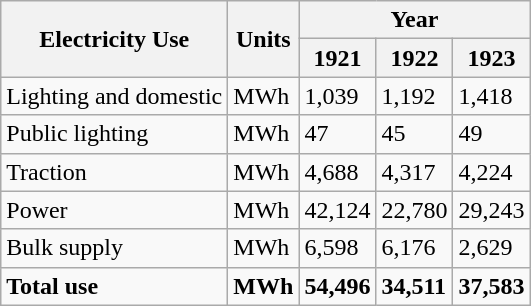<table class="wikitable">
<tr>
<th rowspan="2">Electricity  Use</th>
<th rowspan="2">Units</th>
<th colspan="3">Year</th>
</tr>
<tr>
<th>1921</th>
<th>1922</th>
<th>1923</th>
</tr>
<tr>
<td>Lighting  and domestic</td>
<td>MWh</td>
<td>1,039</td>
<td>1,192</td>
<td>1,418</td>
</tr>
<tr>
<td>Public  lighting</td>
<td>MWh</td>
<td>47</td>
<td>45</td>
<td>49</td>
</tr>
<tr>
<td>Traction</td>
<td>MWh</td>
<td>4,688</td>
<td>4,317</td>
<td>4,224</td>
</tr>
<tr>
<td>Power</td>
<td>MWh</td>
<td>42,124</td>
<td>22,780</td>
<td>29,243</td>
</tr>
<tr>
<td>Bulk  supply</td>
<td>MWh</td>
<td>6,598</td>
<td>6,176</td>
<td>2,629</td>
</tr>
<tr>
<td><strong>Total  use</strong></td>
<td><strong>MWh</strong></td>
<td><strong>54,496</strong></td>
<td><strong>34,511</strong></td>
<td><strong>37,583</strong></td>
</tr>
</table>
